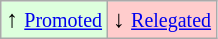<table class="wikitable" align="center">
<tr>
<td style="background:#ddffdd">↑ <small><a href='#'>Promoted</a></small></td>
<td style="background:#ffcccc">↓ <small><a href='#'>Relegated</a></small></td>
</tr>
</table>
